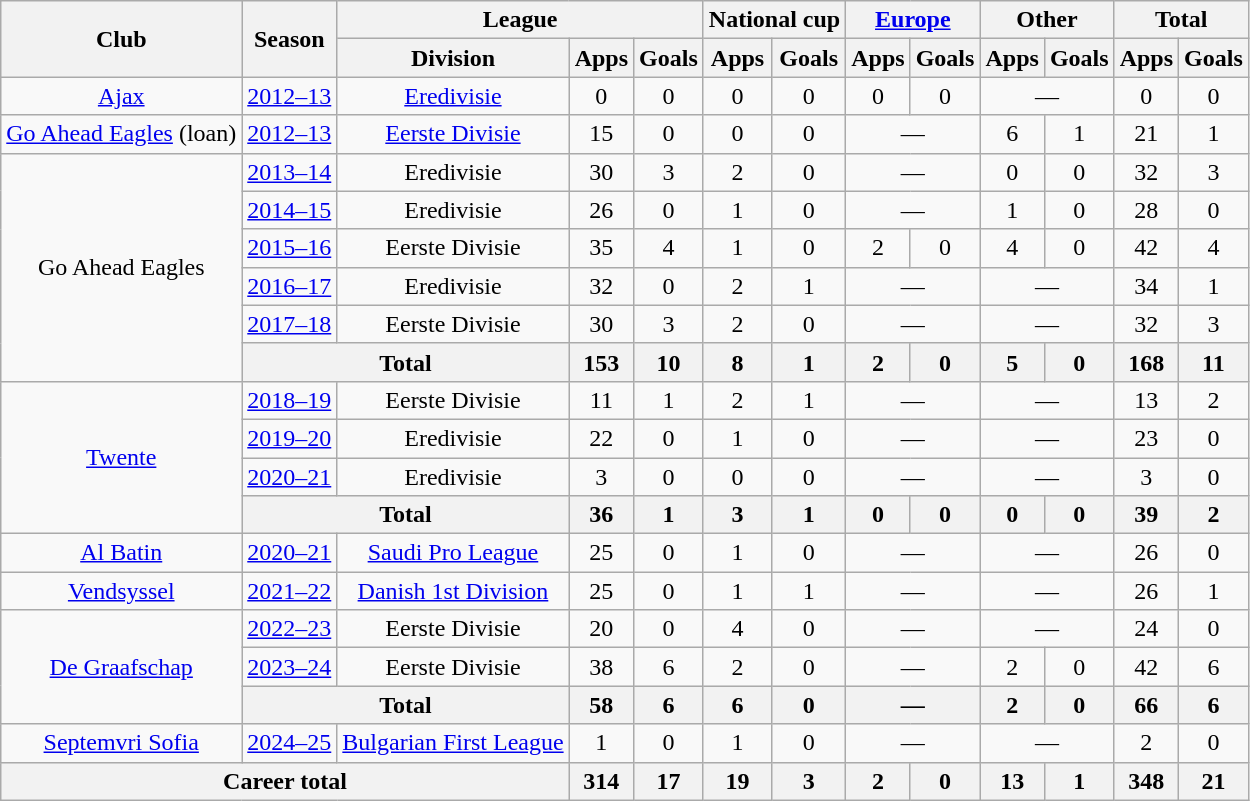<table class="wikitable" style="text-align:center">
<tr>
<th rowspan="2">Club</th>
<th rowspan="2">Season</th>
<th colspan="3">League</th>
<th colspan="2">National cup</th>
<th colspan="2"><a href='#'>Europe</a></th>
<th colspan="2">Other</th>
<th colspan="2">Total</th>
</tr>
<tr>
<th>Division</th>
<th>Apps</th>
<th>Goals</th>
<th>Apps</th>
<th>Goals</th>
<th>Apps</th>
<th>Goals</th>
<th>Apps</th>
<th>Goals</th>
<th>Apps</th>
<th>Goals</th>
</tr>
<tr>
<td><a href='#'>Ajax</a></td>
<td><a href='#'>2012–13</a></td>
<td><a href='#'>Eredivisie</a></td>
<td>0</td>
<td>0</td>
<td>0</td>
<td>0</td>
<td>0</td>
<td>0</td>
<td colspan="2">—</td>
<td>0</td>
<td>0</td>
</tr>
<tr>
<td><a href='#'>Go Ahead Eagles</a> (loan)</td>
<td><a href='#'>2012–13</a></td>
<td><a href='#'>Eerste Divisie</a></td>
<td>15</td>
<td>0</td>
<td>0</td>
<td>0</td>
<td colspan="2">—</td>
<td>6</td>
<td>1</td>
<td>21</td>
<td>1</td>
</tr>
<tr>
<td rowspan="6">Go Ahead Eagles</td>
<td><a href='#'>2013–14</a></td>
<td>Eredivisie</td>
<td>30</td>
<td>3</td>
<td>2</td>
<td>0</td>
<td colspan="2">—</td>
<td>0</td>
<td>0</td>
<td>32</td>
<td>3</td>
</tr>
<tr>
<td><a href='#'>2014–15</a></td>
<td>Eredivisie</td>
<td>26</td>
<td>0</td>
<td>1</td>
<td>0</td>
<td colspan="2">—</td>
<td>1</td>
<td>0</td>
<td>28</td>
<td>0</td>
</tr>
<tr>
<td><a href='#'>2015–16</a></td>
<td>Eerste Divisie</td>
<td>35</td>
<td>4</td>
<td>1</td>
<td>0</td>
<td>2</td>
<td>0</td>
<td>4</td>
<td>0</td>
<td>42</td>
<td>4</td>
</tr>
<tr>
<td><a href='#'>2016–17</a></td>
<td>Eredivisie</td>
<td>32</td>
<td>0</td>
<td>2</td>
<td>1</td>
<td colspan="2">—</td>
<td colspan="2">—</td>
<td>34</td>
<td>1</td>
</tr>
<tr>
<td><a href='#'>2017–18</a></td>
<td>Eerste Divisie</td>
<td>30</td>
<td>3</td>
<td>2</td>
<td>0</td>
<td colspan="2">—</td>
<td colspan="2">—</td>
<td>32</td>
<td>3</td>
</tr>
<tr>
<th colspan="2">Total</th>
<th>153</th>
<th>10</th>
<th>8</th>
<th>1</th>
<th>2</th>
<th>0</th>
<th>5</th>
<th>0</th>
<th>168</th>
<th>11</th>
</tr>
<tr>
<td rowspan="4"><a href='#'>Twente</a></td>
<td><a href='#'>2018–19</a></td>
<td>Eerste Divisie</td>
<td>11</td>
<td>1</td>
<td>2</td>
<td>1</td>
<td colspan="2">—</td>
<td colspan="2">—</td>
<td>13</td>
<td>2</td>
</tr>
<tr>
<td><a href='#'>2019–20</a></td>
<td>Eredivisie</td>
<td>22</td>
<td>0</td>
<td>1</td>
<td>0</td>
<td colspan="2">—</td>
<td colspan="2">—</td>
<td>23</td>
<td>0</td>
</tr>
<tr>
<td><a href='#'>2020–21</a></td>
<td>Eredivisie</td>
<td>3</td>
<td>0</td>
<td>0</td>
<td>0</td>
<td colspan="2">—</td>
<td colspan="2">—</td>
<td>3</td>
<td>0</td>
</tr>
<tr>
<th colspan="2">Total</th>
<th>36</th>
<th>1</th>
<th>3</th>
<th>1</th>
<th>0</th>
<th>0</th>
<th>0</th>
<th>0</th>
<th>39</th>
<th>2</th>
</tr>
<tr>
<td><a href='#'>Al Batin</a></td>
<td><a href='#'>2020–21</a></td>
<td><a href='#'>Saudi Pro League</a></td>
<td>25</td>
<td>0</td>
<td>1</td>
<td>0</td>
<td colspan="2">—</td>
<td colspan="2">—</td>
<td>26</td>
<td>0</td>
</tr>
<tr>
<td><a href='#'>Vendsyssel</a></td>
<td><a href='#'>2021–22</a></td>
<td><a href='#'>Danish 1st Division</a></td>
<td>25</td>
<td>0</td>
<td>1</td>
<td>1</td>
<td colspan="2">—</td>
<td colspan="2">—</td>
<td>26</td>
<td>1</td>
</tr>
<tr>
<td rowspan="3"><a href='#'>De Graafschap</a></td>
<td><a href='#'>2022–23</a></td>
<td>Eerste Divisie</td>
<td>20</td>
<td>0</td>
<td>4</td>
<td>0</td>
<td colspan="2">—</td>
<td colspan="2">—</td>
<td>24</td>
<td>0</td>
</tr>
<tr>
<td><a href='#'>2023–24</a></td>
<td>Eerste Divisie</td>
<td>38</td>
<td>6</td>
<td>2</td>
<td>0</td>
<td colspan="2">—</td>
<td>2</td>
<td>0</td>
<td>42</td>
<td>6</td>
</tr>
<tr>
<th colspan="2">Total</th>
<th>58</th>
<th>6</th>
<th>6</th>
<th>0</th>
<th colspan="2">—</th>
<th>2</th>
<th>0</th>
<th>66</th>
<th>6</th>
</tr>
<tr>
<td><a href='#'>Septemvri Sofia</a></td>
<td><a href='#'>2024–25</a></td>
<td><a href='#'>Bulgarian First League</a></td>
<td>1</td>
<td>0</td>
<td>1</td>
<td>0</td>
<td colspan="2">—</td>
<td colspan="2">—</td>
<td>2</td>
<td>0</td>
</tr>
<tr>
<th colspan="3">Career total</th>
<th>314</th>
<th>17</th>
<th>19</th>
<th>3</th>
<th>2</th>
<th>0</th>
<th>13</th>
<th>1</th>
<th>348</th>
<th>21</th>
</tr>
</table>
